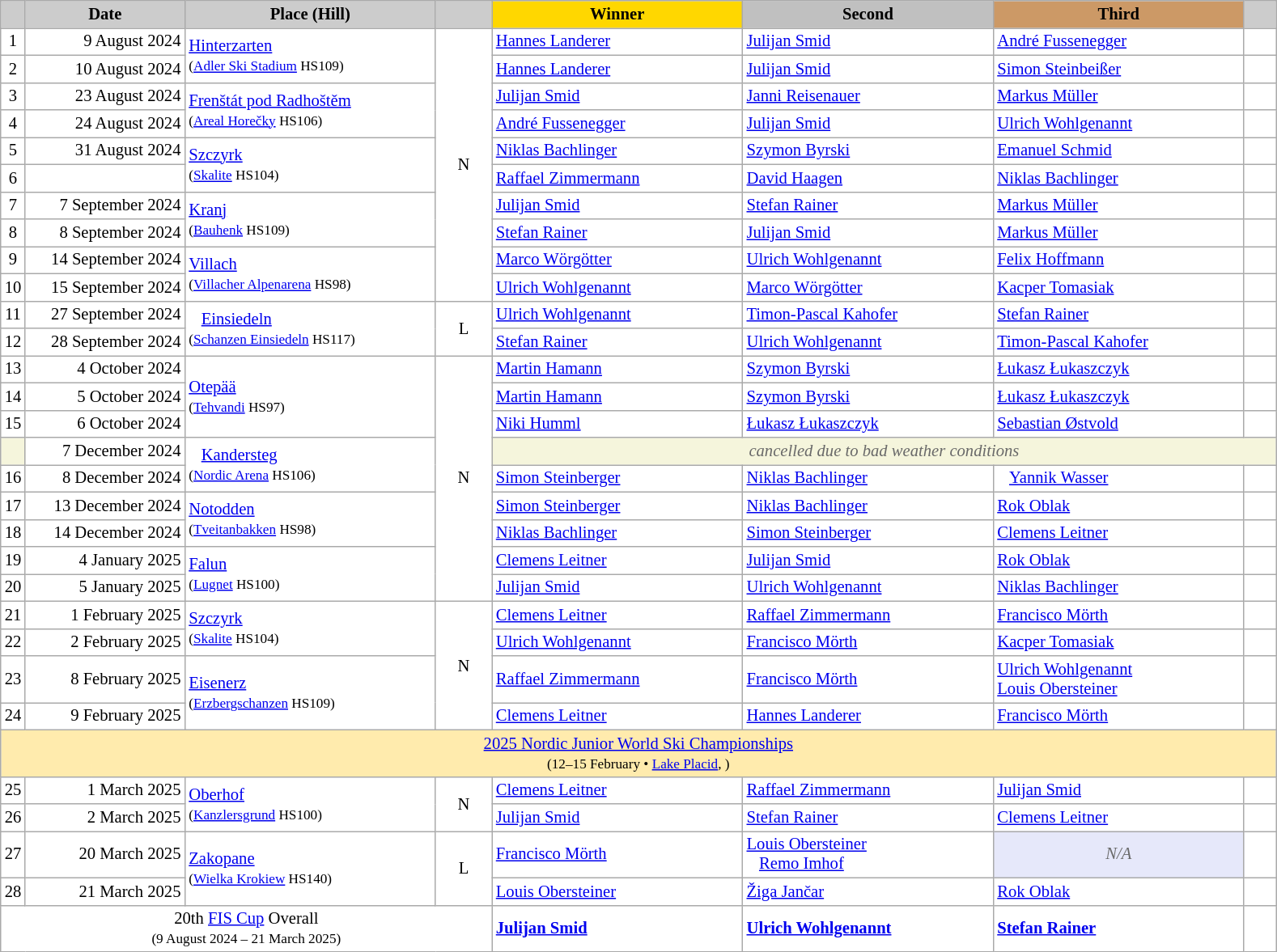<table class="wikitable plainrowheaders" style="background:#fff; font-size:86%; line-height:16px; border:grey solid 1px; border-collapse:collapse;">
<tr>
<th scope="col" style="background:#ccc; width=30 px;"></th>
<th scope="col" style="background:#ccc; width:125px;">Date</th>
<th scope="col" style="background:#ccc; width:200px;">Place (Hill)</th>
<th scope="col" style="background:#ccc; width:40px;"></th>
<th scope="col" style="background:gold; width:200px;">Winner</th>
<th scope="col" style="background:silver; width:200px;">Second</th>
<th scope="col" style="background:#c96; width:200px;">Third</th>
<th scope="col" style="background:#ccc; width:20px;"></th>
</tr>
<tr>
<td align="center">1</td>
<td align="right">9 August 2024</td>
<td rowspan="2"> <a href='#'>Hinterzarten</a><br><small>(<a href='#'>Adler Ski Stadium</a> HS109)</small></td>
<td rowspan="10" align="center">N</td>
<td> <a href='#'>Hannes Landerer</a></td>
<td> <a href='#'>Julijan Smid</a></td>
<td> <a href='#'>André Fussenegger</a></td>
<td></td>
</tr>
<tr>
<td align="center">2</td>
<td align="right">10 August 2024</td>
<td> <a href='#'>Hannes Landerer</a></td>
<td> <a href='#'>Julijan Smid</a></td>
<td> <a href='#'>Simon Steinbeißer</a></td>
<td></td>
</tr>
<tr>
<td align="center">3</td>
<td align="right">23 August 2024</td>
<td rowspan="2"> <a href='#'>Frenštát pod Radhoštěm</a><br><small>(<a href='#'>Areal Horečky</a> HS106)</small></td>
<td> <a href='#'>Julijan Smid</a></td>
<td> <a href='#'>Janni Reisenauer</a></td>
<td> <a href='#'>Markus Müller</a></td>
<td></td>
</tr>
<tr>
<td align="center">4</td>
<td align="right">24 August 2024</td>
<td> <a href='#'>André Fussenegger</a></td>
<td> <a href='#'>Julijan Smid</a></td>
<td> <a href='#'>Ulrich Wohlgenannt</a></td>
<td></td>
</tr>
<tr>
<td align="center">5</td>
<td align="right">31 August 2024</td>
<td rowspan="2"> <a href='#'>Szczyrk</a><br><small>(<a href='#'>Skalite</a> HS104)</small></td>
<td> <a href='#'>Niklas Bachlinger</a></td>
<td> <a href='#'>Szymon Byrski</a></td>
<td> <a href='#'>Emanuel Schmid</a></td>
<td></td>
</tr>
<tr>
<td align="center">6</td>
<td align="right"></td>
<td> <a href='#'>Raffael Zimmermann</a></td>
<td> <a href='#'>David Haagen</a></td>
<td> <a href='#'>Niklas Bachlinger</a></td>
<td></td>
</tr>
<tr>
<td align="center">7</td>
<td align="right">7 September 2024</td>
<td rowspan="2"> <a href='#'>Kranj</a><br><small>(<a href='#'>Bauhenk</a> HS109)</small></td>
<td> <a href='#'>Julijan Smid</a></td>
<td> <a href='#'>Stefan Rainer</a></td>
<td> <a href='#'>Markus Müller</a></td>
<td></td>
</tr>
<tr>
<td align="center">8</td>
<td align="right">8 September 2024</td>
<td> <a href='#'>Stefan Rainer</a></td>
<td> <a href='#'>Julijan Smid</a></td>
<td> <a href='#'>Markus Müller</a></td>
<td></td>
</tr>
<tr>
<td align="center">9</td>
<td align="right">14 September 2024</td>
<td rowspan="2"> <a href='#'>Villach</a><br><small>(<a href='#'>Villacher Alpenarena</a> HS98)</small></td>
<td> <a href='#'>Marco Wörgötter</a></td>
<td> <a href='#'>Ulrich Wohlgenannt</a></td>
<td> <a href='#'>Felix Hoffmann</a></td>
<td></td>
</tr>
<tr>
<td align="center">10</td>
<td align="right">15 September 2024</td>
<td> <a href='#'>Ulrich Wohlgenannt</a></td>
<td> <a href='#'>Marco Wörgötter</a></td>
<td> <a href='#'>Kacper Tomasiak</a></td>
<td></td>
</tr>
<tr>
<td align="center">11</td>
<td align="right">27 September 2024</td>
<td rowspan="2">   <a href='#'>Einsiedeln</a><br><small>(<a href='#'>Schanzen Einsiedeln</a> HS117)</small></td>
<td rowspan="2" align="center">L</td>
<td> <a href='#'>Ulrich Wohlgenannt</a></td>
<td> <a href='#'>Timon-Pascal Kahofer</a></td>
<td> <a href='#'>Stefan Rainer</a></td>
<td></td>
</tr>
<tr>
<td align="center">12</td>
<td align="right">28 September 2024</td>
<td> <a href='#'>Stefan Rainer</a></td>
<td> <a href='#'>Ulrich Wohlgenannt</a></td>
<td> <a href='#'>Timon-Pascal Kahofer</a></td>
<td></td>
</tr>
<tr>
<td align="center">13</td>
<td align="right">4 October 2024</td>
<td rowspan="3"> <a href='#'>Otepää</a><br><small>(<a href='#'>Tehvandi</a> HS97)</small></td>
<td rowspan="9" align="center">N</td>
<td> <a href='#'>Martin Hamann</a></td>
<td> <a href='#'>Szymon Byrski</a></td>
<td> <a href='#'>Łukasz Łukaszczyk</a></td>
<td></td>
</tr>
<tr>
<td align="center">14</td>
<td align="right">5 October 2024</td>
<td> <a href='#'>Martin Hamann</a></td>
<td> <a href='#'>Szymon Byrski</a></td>
<td> <a href='#'>Łukasz Łukaszczyk</a></td>
<td></td>
</tr>
<tr>
<td align="center">15</td>
<td align="right">6 October 2024</td>
<td> <a href='#'>Niki Humml</a></td>
<td> <a href='#'>Łukasz Łukaszczyk</a></td>
<td> <a href='#'>Sebastian Østvold</a></td>
<td></td>
</tr>
<tr>
<td align="center" bgcolor="F5F5DC"></td>
<td align="right">7 December 2024</td>
<td rowspan="2">   <a href='#'>Kandersteg</a><br><small>(<a href='#'>Nordic Arena</a> HS106)</small></td>
<td colspan=5 align=center bgcolor="F5F5DC" style=color:#696969><em>cancelled due to bad weather conditions</em></td>
</tr>
<tr>
<td align="center">16</td>
<td align="right">8 December 2024</td>
<td> <a href='#'>Simon Steinberger</a></td>
<td> <a href='#'>Niklas Bachlinger</a></td>
<td>   <a href='#'>Yannik Wasser</a></td>
<td></td>
</tr>
<tr>
<td align="center">17</td>
<td align="right">13 December 2024</td>
<td rowspan="2"> <a href='#'>Notodden</a><br><small>(<a href='#'>Tveitanbakken</a> HS98)</small></td>
<td> <a href='#'>Simon Steinberger</a></td>
<td> <a href='#'>Niklas Bachlinger</a></td>
<td> <a href='#'>Rok Oblak</a></td>
<td></td>
</tr>
<tr>
<td align="center">18</td>
<td align="right">14 December 2024</td>
<td> <a href='#'>Niklas Bachlinger</a></td>
<td> <a href='#'>Simon Steinberger</a></td>
<td> <a href='#'>Clemens Leitner</a></td>
<td></td>
</tr>
<tr>
<td align="center">19</td>
<td align="right">4 January 2025</td>
<td rowspan="2"> <a href='#'>Falun</a><br><small>(<a href='#'>Lugnet</a> HS100)</small></td>
<td> <a href='#'>Clemens Leitner</a></td>
<td> <a href='#'>Julijan Smid</a></td>
<td> <a href='#'>Rok Oblak</a></td>
<td></td>
</tr>
<tr>
<td align="center">20</td>
<td align="right">5 January 2025</td>
<td> <a href='#'>Julijan Smid</a></td>
<td> <a href='#'>Ulrich Wohlgenannt</a></td>
<td> <a href='#'>Niklas Bachlinger</a></td>
<td></td>
</tr>
<tr>
<td align="center">21</td>
<td align="right">1 February 2025</td>
<td rowspan="2"> <a href='#'>Szczyrk</a><br><small>(<a href='#'>Skalite</a> HS104)</small></td>
<td rowspan="4" align="center">N</td>
<td> <a href='#'>Clemens Leitner</a></td>
<td> <a href='#'>Raffael Zimmermann</a></td>
<td> <a href='#'>Francisco Mörth</a></td>
<td></td>
</tr>
<tr>
<td align="center">22</td>
<td align="right">2 February 2025</td>
<td> <a href='#'>Ulrich Wohlgenannt</a></td>
<td> <a href='#'>Francisco Mörth</a></td>
<td> <a href='#'>Kacper Tomasiak</a></td>
<td></td>
</tr>
<tr>
<td align="center">23</td>
<td align="right">8 February 2025</td>
<td rowspan="2"> <a href='#'>Eisenerz</a><br><small>(<a href='#'>Erzbergschanzen</a> HS109)</small></td>
<td> <a href='#'>Raffael Zimmermann</a></td>
<td> <a href='#'>Francisco Mörth</a></td>
<td> <a href='#'>Ulrich Wohlgenannt</a><br> <a href='#'>Louis Obersteiner</a></td>
<td></td>
</tr>
<tr>
<td align="center">24</td>
<td align="right">9 February 2025</td>
<td> <a href='#'>Clemens Leitner</a></td>
<td> <a href='#'>Hannes Landerer</a></td>
<td> <a href='#'>Francisco Mörth</a></td>
<td></td>
</tr>
<tr style="background:#FFEBAD">
<td align=center colspan=8><a href='#'>2025 Nordic Junior World Ski Championships</a><br><small>(12–15 February • <a href='#'>Lake Placid</a>, )</small></td>
</tr>
<tr>
<td align="center">25</td>
<td align="right">1 March 2025</td>
<td rowspan="2"> <a href='#'>Oberhof</a><small><br>(<a href='#'>Kanzlersgrund</a> HS100)</small></td>
<td rowspan="2" align="center">N</td>
<td> <a href='#'>Clemens Leitner</a></td>
<td> <a href='#'>Raffael Zimmermann</a></td>
<td> <a href='#'>Julijan Smid</a></td>
<td></td>
</tr>
<tr>
<td align="center">26</td>
<td align="right">2 March 2025</td>
<td> <a href='#'>Julijan Smid</a></td>
<td> <a href='#'>Stefan Rainer</a></td>
<td> <a href='#'>Clemens Leitner</a></td>
<td></td>
</tr>
<tr>
<td align="center">27</td>
<td align="right">20 March 2025</td>
<td rowspan="2"> <a href='#'>Zakopane</a><br><small>(<a href='#'>Wielka Krokiew</a> HS140)</small></td>
<td rowspan="2" align="center">L</td>
<td> <a href='#'>Francisco Mörth</a></td>
<td> <a href='#'>Louis Obersteiner</a><br>   <a href='#'>Remo Imhof</a></td>
<td align=center bgcolor="E6E8FA" style=color:#696969><em>N/A</em></td>
<td></td>
</tr>
<tr>
<td align="center">28</td>
<td align="right">21 March 2025</td>
<td> <a href='#'>Louis Obersteiner</a></td>
<td> <a href='#'>Žiga Jančar</a></td>
<td> <a href='#'>Rok Oblak</a></td>
<td></td>
</tr>
<tr>
<td colspan="4" align="center">20th <a href='#'>FIS Cup</a> Overall<br><small>(9 August 2024 – 21 March 2025)</small></td>
<td> <strong><a href='#'>Julijan Smid</a></strong></td>
<td> <strong><a href='#'>Ulrich Wohlgenannt</a></strong></td>
<td> <strong><a href='#'>Stefan Rainer</a></strong></td>
<td></td>
</tr>
</table>
